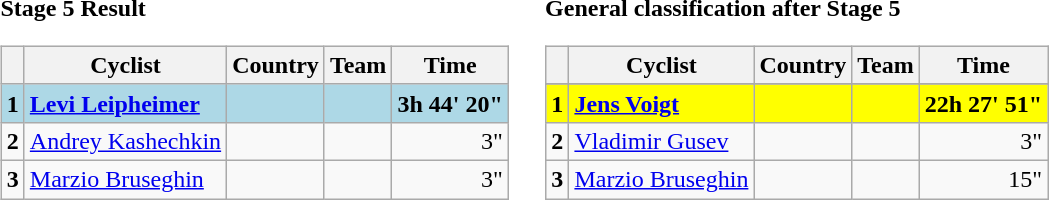<table>
<tr>
<td><strong>Stage 5 Result</strong><br><table class="wikitable">
<tr>
<th></th>
<th>Cyclist</th>
<th>Country</th>
<th>Team</th>
<th>Time</th>
</tr>
<tr style="background:lightblue">
<td><strong>1</strong></td>
<td><strong><a href='#'>Levi Leipheimer</a></strong></td>
<td><strong></strong></td>
<td><strong></strong></td>
<td align=right><strong>3h 44' 20"</strong></td>
</tr>
<tr>
<td><strong>2</strong></td>
<td><a href='#'>Andrey Kashechkin</a></td>
<td></td>
<td></td>
<td align=right>3"</td>
</tr>
<tr>
<td><strong>3</strong></td>
<td><a href='#'>Marzio Bruseghin</a></td>
<td></td>
<td></td>
<td align=right>3"</td>
</tr>
</table>
</td>
<td></td>
<td><strong>General classification after Stage 5</strong><br><table class="wikitable">
<tr>
<th></th>
<th>Cyclist</th>
<th>Country</th>
<th>Team</th>
<th>Time</th>
</tr>
<tr>
</tr>
<tr style="background:yellow">
<td><strong>1</strong></td>
<td><strong><a href='#'>Jens Voigt</a></strong></td>
<td><strong></strong></td>
<td><strong></strong></td>
<td align=right><strong>22h 27' 51"</strong></td>
</tr>
<tr>
<td><strong>2</strong></td>
<td><a href='#'>Vladimir Gusev</a></td>
<td></td>
<td></td>
<td align=right>3"</td>
</tr>
<tr>
<td><strong>3</strong></td>
<td><a href='#'>Marzio Bruseghin</a></td>
<td></td>
<td></td>
<td align=right>15"</td>
</tr>
</table>
</td>
</tr>
</table>
